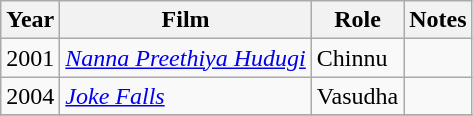<table class="wikitable sortable">
<tr>
<th>Year</th>
<th>Film</th>
<th>Role</th>
<th>Notes</th>
</tr>
<tr>
<td>2001</td>
<td><em><a href='#'>Nanna Preethiya Hudugi</a></em></td>
<td>Chinnu</td>
<td></td>
</tr>
<tr>
<td>2004</td>
<td><em><a href='#'>Joke Falls</a></em></td>
<td>Vasudha</td>
<td></td>
</tr>
<tr>
</tr>
</table>
